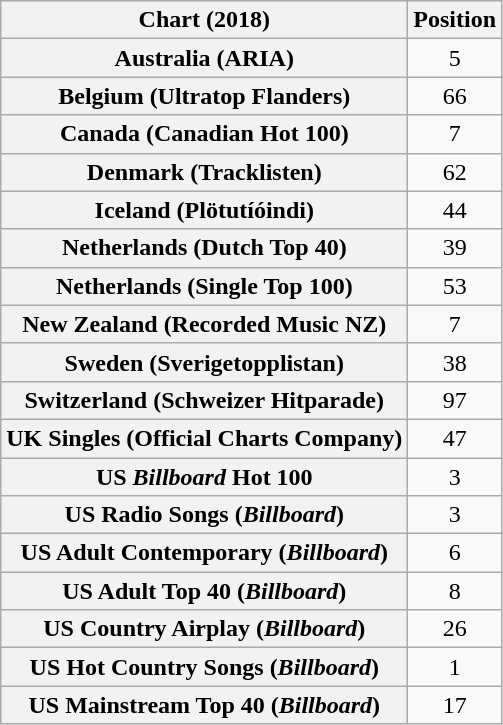<table class="wikitable sortable plainrowheaders" style="text-align:center">
<tr>
<th scope="col">Chart (2018)</th>
<th scope="col">Position</th>
</tr>
<tr>
<th scope="row">Australia (ARIA)</th>
<td>5</td>
</tr>
<tr>
<th scope="row">Belgium (Ultratop Flanders)</th>
<td>66</td>
</tr>
<tr>
<th scope="row">Canada (Canadian Hot 100)</th>
<td>7</td>
</tr>
<tr>
<th scope="row">Denmark (Tracklisten)</th>
<td>62</td>
</tr>
<tr>
<th scope="row">Iceland (Plötutíóindi)</th>
<td>44</td>
</tr>
<tr>
<th scope="row">Netherlands (Dutch Top 40)</th>
<td>39</td>
</tr>
<tr>
<th scope="row">Netherlands (Single Top 100)</th>
<td>53</td>
</tr>
<tr>
<th scope="row">New Zealand (Recorded Music NZ)</th>
<td>7</td>
</tr>
<tr>
<th scope="row">Sweden (Sverigetopplistan)</th>
<td>38</td>
</tr>
<tr>
<th scope="row">Switzerland (Schweizer Hitparade)</th>
<td>97</td>
</tr>
<tr>
<th scope="row">UK Singles (Official Charts Company)</th>
<td>47</td>
</tr>
<tr>
<th scope="row">US <em>Billboard</em> Hot 100</th>
<td>3</td>
</tr>
<tr>
<th scope="row">US Radio Songs (<em>Billboard</em>)</th>
<td>3</td>
</tr>
<tr>
<th scope="row">US Adult Contemporary (<em>Billboard</em>)</th>
<td>6</td>
</tr>
<tr>
<th scope="row">US Adult Top 40 (<em>Billboard</em>)</th>
<td>8</td>
</tr>
<tr>
<th scope="row">US Country Airplay (<em>Billboard</em>)</th>
<td>26</td>
</tr>
<tr>
<th scope="row">US Hot Country Songs (<em>Billboard</em>)</th>
<td>1</td>
</tr>
<tr>
<th scope="row">US Mainstream Top 40 (<em>Billboard</em>)</th>
<td>17</td>
</tr>
</table>
